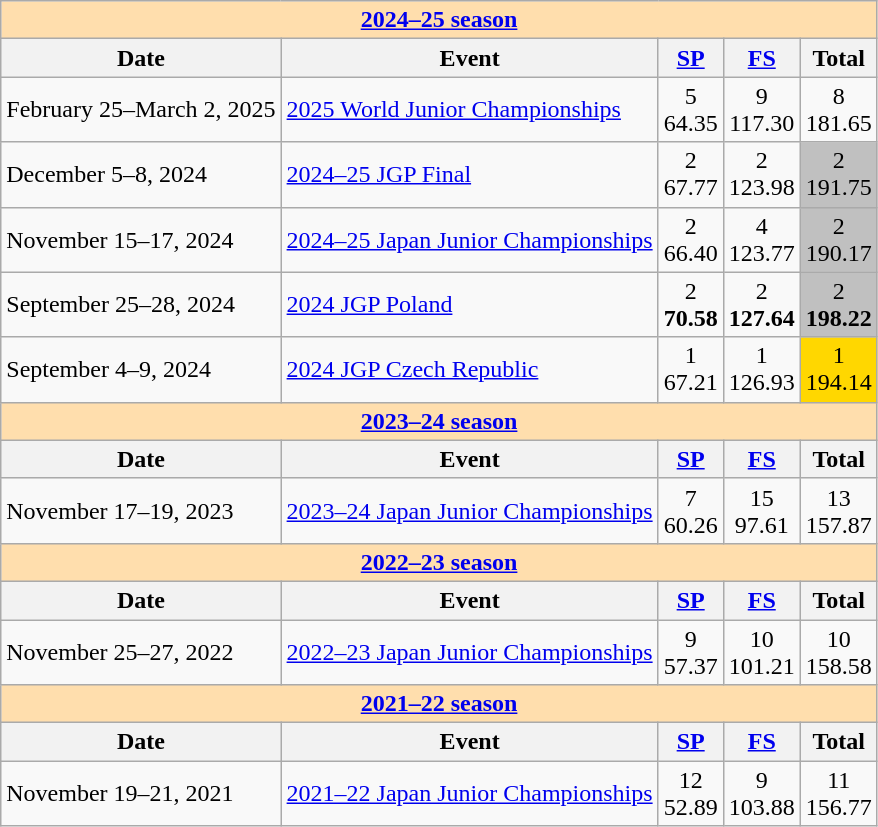<table class="wikitable">
<tr>
<th colspan="6" style="background: #ffdead; text-align:center;"><strong><a href='#'>2024–25 season</a></strong></th>
</tr>
<tr>
<th>Date</th>
<th>Event</th>
<th><a href='#'>SP</a></th>
<th><a href='#'>FS</a></th>
<th>Total</th>
</tr>
<tr>
<td>February 25–March 2, 2025</td>
<td><a href='#'>2025 World Junior Championships</a></td>
<td align=center>5 <br> 64.35</td>
<td align=center>9 <br> 117.30</td>
<td align=center>8 <br> 181.65</td>
</tr>
<tr>
<td>December 5–8, 2024</td>
<td><a href='#'>2024–25 JGP Final</a></td>
<td align=center>2 <br> 67.77</td>
<td align=center>2 <br> 123.98</td>
<td align=center bgcolor=silver>2 <br> 191.75</td>
</tr>
<tr>
<td>November 15–17, 2024</td>
<td><a href='#'>2024–25 Japan Junior Championships</a></td>
<td align=center>2 <br> 66.40</td>
<td align=center>4 <br> 123.77</td>
<td align=center bgcolor=silver>2 <br> 190.17</td>
</tr>
<tr>
<td>September 25–28, 2024</td>
<td><a href='#'>2024 JGP Poland</a></td>
<td align=center>2 <br> <strong>70.58</strong></td>
<td align=center>2 <br> <strong>127.64</strong></td>
<td align=center bgcolor=silver>2 <br> <strong>198.22</strong></td>
</tr>
<tr>
<td>September 4–9, 2024</td>
<td><a href='#'>2024 JGP Czech Republic</a></td>
<td align=center>1 <br> 67.21</td>
<td align=center>1 <br> 126.93</td>
<td align=center bgcolor=gold>1 <br> 194.14</td>
</tr>
<tr>
<th style="background-color: #ffdead; " colspan=6 align=center><a href='#'>2023–24 season</a></th>
</tr>
<tr>
<th>Date</th>
<th>Event</th>
<th><a href='#'>SP</a></th>
<th><a href='#'>FS</a></th>
<th>Total</th>
</tr>
<tr>
<td>November 17–19, 2023</td>
<td><a href='#'>2023–24 Japan Junior Championships</a></td>
<td align=center>7 <br> 60.26</td>
<td align=center>15 <br> 97.61</td>
<td align=center>13 <br> 157.87</td>
</tr>
<tr>
<th style="background-color: #ffdead; " colspan=6 align=center><a href='#'>2022–23 season</a></th>
</tr>
<tr>
<th>Date</th>
<th>Event</th>
<th><a href='#'>SP</a></th>
<th><a href='#'>FS</a></th>
<th>Total</th>
</tr>
<tr>
<td>November 25–27, 2022</td>
<td><a href='#'>2022–23 Japan Junior Championships</a></td>
<td align=center>9 <br> 57.37</td>
<td align=center>10 <br> 101.21</td>
<td align=center>10 <br> 158.58</td>
</tr>
<tr>
<th style="background-color: #ffdead; " colspan=6 align=center><a href='#'>2021–22 season</a></th>
</tr>
<tr>
<th>Date</th>
<th>Event</th>
<th><a href='#'>SP</a></th>
<th><a href='#'>FS</a></th>
<th>Total</th>
</tr>
<tr>
<td>November 19–21, 2021</td>
<td><a href='#'>2021–22 Japan Junior Championships</a></td>
<td align=center>12 <br> 52.89</td>
<td align=center>9 <br> 103.88</td>
<td align=center>11 <br> 156.77</td>
</tr>
</table>
